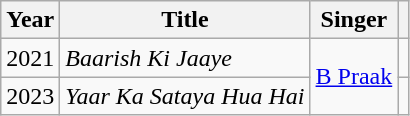<table class="wikitable plainrowheaders sortable">
<tr>
<th scope="col">Year</th>
<th scope="col">Title</th>
<th scope="col">Singer</th>
<th scope="col" class="unsortable"></th>
</tr>
<tr>
<td>2021</td>
<td><em>Baarish Ki Jaaye</em></td>
<td rowspan="2"><a href='#'>B Praak</a></td>
<td></td>
</tr>
<tr>
<td>2023</td>
<td><em>Yaar Ka Sataya Hua Hai</em></td>
<td></td>
</tr>
</table>
